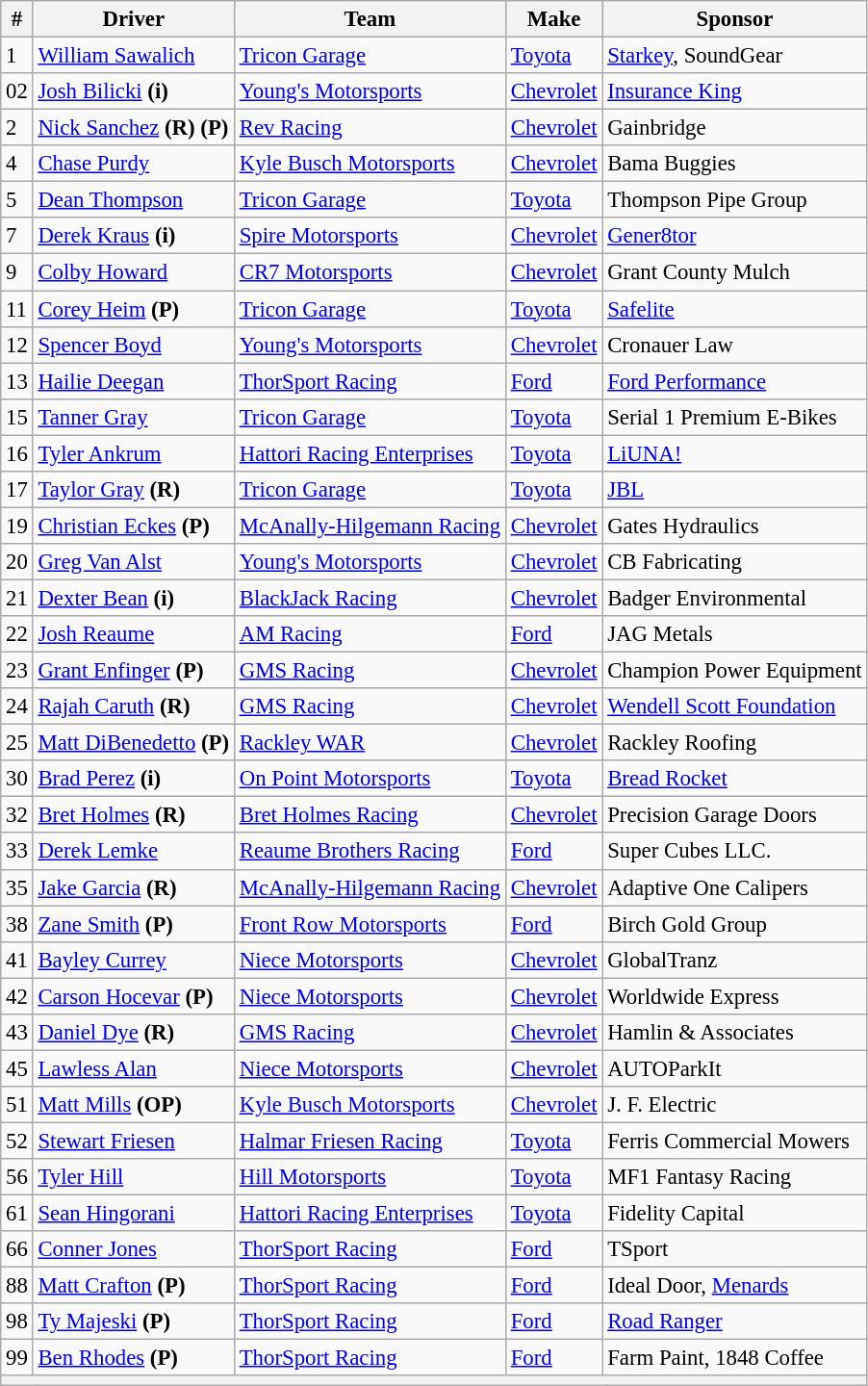<table class="wikitable" style="font-size: 95%;">
<tr>
<th>#</th>
<th>Driver</th>
<th>Team</th>
<th>Make</th>
<th>Sponsor</th>
</tr>
<tr>
<td>1</td>
<td><a href='#'>William Sawalich</a></td>
<td><a href='#'>Tricon Garage</a></td>
<td><a href='#'>Toyota</a></td>
<td><a href='#'>Starkey</a>, SoundGear</td>
</tr>
<tr>
<td>02</td>
<td><a href='#'>Josh Bilicki</a> <strong>(i)</strong></td>
<td><a href='#'>Young's Motorsports</a></td>
<td><a href='#'>Chevrolet</a></td>
<td><a href='#'>Insurance King</a></td>
</tr>
<tr>
<td>2</td>
<td><a href='#'>Nick Sanchez</a> <strong>(R)</strong> <strong>(P)</strong></td>
<td><a href='#'>Rev Racing</a></td>
<td><a href='#'>Chevrolet</a></td>
<td>Gainbridge</td>
</tr>
<tr>
<td>4</td>
<td><a href='#'>Chase Purdy</a></td>
<td><a href='#'>Kyle Busch Motorsports</a></td>
<td><a href='#'>Chevrolet</a></td>
<td>Bama Buggies</td>
</tr>
<tr>
<td>5</td>
<td><a href='#'>Dean Thompson</a></td>
<td><a href='#'>Tricon Garage</a></td>
<td><a href='#'>Toyota</a></td>
<td>Thompson Pipe Group</td>
</tr>
<tr>
<td>7</td>
<td><a href='#'>Derek Kraus</a> <strong>(i)</strong></td>
<td><a href='#'>Spire Motorsports</a></td>
<td><a href='#'>Chevrolet</a></td>
<td><a href='#'>Gener8tor</a></td>
</tr>
<tr>
<td>9</td>
<td><a href='#'>Colby Howard</a></td>
<td><a href='#'>CR7 Motorsports</a></td>
<td><a href='#'>Chevrolet</a></td>
<td>Grant County Mulch</td>
</tr>
<tr>
<td>11</td>
<td><a href='#'>Corey Heim</a> <strong>(P)</strong></td>
<td><a href='#'>Tricon Garage</a></td>
<td><a href='#'>Toyota</a></td>
<td><a href='#'>Safelite</a></td>
</tr>
<tr>
<td>12</td>
<td><a href='#'>Spencer Boyd</a></td>
<td><a href='#'>Young's Motorsports</a></td>
<td><a href='#'>Chevrolet</a></td>
<td>Cronauer Law</td>
</tr>
<tr>
<td>13</td>
<td><a href='#'>Hailie Deegan</a></td>
<td><a href='#'>ThorSport Racing</a></td>
<td><a href='#'>Ford</a></td>
<td><a href='#'>Ford Performance</a></td>
</tr>
<tr>
<td>15</td>
<td><a href='#'>Tanner Gray</a></td>
<td><a href='#'>Tricon Garage</a></td>
<td><a href='#'>Toyota</a></td>
<td>Serial 1 Premium E-Bikes</td>
</tr>
<tr>
<td>16</td>
<td><a href='#'>Tyler Ankrum</a></td>
<td><a href='#'>Hattori Racing Enterprises</a></td>
<td><a href='#'>Toyota</a></td>
<td><a href='#'>LiUNA!</a></td>
</tr>
<tr>
<td>17</td>
<td><a href='#'>Taylor Gray</a> <strong>(R)</strong></td>
<td><a href='#'>Tricon Garage</a></td>
<td><a href='#'>Toyota</a></td>
<td><a href='#'>JBL</a></td>
</tr>
<tr>
<td>19</td>
<td><a href='#'>Christian Eckes</a> <strong>(P)</strong></td>
<td><a href='#'>McAnally-Hilgemann Racing</a></td>
<td><a href='#'>Chevrolet</a></td>
<td>Gates Hydraulics</td>
</tr>
<tr>
<td>20</td>
<td><a href='#'>Greg Van Alst</a></td>
<td><a href='#'>Young's Motorsports</a></td>
<td><a href='#'>Chevrolet</a></td>
<td>CB Fabricating</td>
</tr>
<tr>
<td>21</td>
<td><a href='#'>Dexter Bean</a> <strong>(i)</strong></td>
<td><a href='#'>BlackJack Racing</a></td>
<td><a href='#'>Chevrolet</a></td>
<td>Badger Environmental</td>
</tr>
<tr>
<td>22</td>
<td><a href='#'>Josh Reaume</a></td>
<td><a href='#'>AM Racing</a></td>
<td><a href='#'>Ford</a></td>
<td>JAG Metals</td>
</tr>
<tr>
<td>23</td>
<td nowrap=""><a href='#'>Grant Enfinger</a> <strong>(P)</strong></td>
<td><a href='#'>GMS Racing</a></td>
<td><a href='#'>Chevrolet</a></td>
<td>Champion Power Equipment</td>
</tr>
<tr>
<td>24</td>
<td><a href='#'>Rajah Caruth</a> <strong>(R)</strong></td>
<td><a href='#'>GMS Racing</a></td>
<td><a href='#'>Chevrolet</a></td>
<td><a href='#'>Wendell Scott Foundation</a></td>
</tr>
<tr>
<td>25</td>
<td><a href='#'>Matt DiBenedetto</a> <strong>(P)</strong></td>
<td><a href='#'>Rackley WAR</a></td>
<td><a href='#'>Chevrolet</a></td>
<td>Rackley Roofing</td>
</tr>
<tr>
<td>30</td>
<td><a href='#'>Brad Perez</a> <strong>(i)</strong></td>
<td><a href='#'>On Point Motorsports</a></td>
<td><a href='#'>Toyota</a></td>
<td><a href='#'>Bread Rocket</a></td>
</tr>
<tr>
<td>32</td>
<td><a href='#'>Bret Holmes</a> <strong>(R)</strong></td>
<td><a href='#'>Bret Holmes Racing</a></td>
<td><a href='#'>Chevrolet</a></td>
<td>Precision Garage Doors</td>
</tr>
<tr>
<td>33</td>
<td><a href='#'>Derek Lemke</a></td>
<td><a href='#'>Reaume Brothers Racing</a></td>
<td><a href='#'>Ford</a></td>
<td>Super Cubes LLC.</td>
</tr>
<tr>
<td>35</td>
<td><a href='#'>Jake Garcia</a> <strong>(R)</strong></td>
<td><a href='#'>McAnally-Hilgemann Racing</a></td>
<td><a href='#'>Chevrolet</a></td>
<td>Adaptive One Calipers</td>
</tr>
<tr>
<td>38</td>
<td><a href='#'>Zane Smith</a> <strong>(P)</strong></td>
<td><a href='#'>Front Row Motorsports</a></td>
<td><a href='#'>Ford</a></td>
<td>Birch Gold Group</td>
</tr>
<tr>
<td>41</td>
<td><a href='#'>Bayley Currey</a></td>
<td nowrap=""><a href='#'>Niece Motorsports</a></td>
<td><a href='#'>Chevrolet</a></td>
<td>GlobalTranz</td>
</tr>
<tr>
<td>42</td>
<td><a href='#'>Carson Hocevar</a> <strong>(P)</strong></td>
<td nowrap=""><a href='#'>Niece Motorsports</a></td>
<td><a href='#'>Chevrolet</a></td>
<td>Worldwide Express</td>
</tr>
<tr>
<td>43</td>
<td><a href='#'>Daniel Dye</a> <strong>(R)</strong></td>
<td><a href='#'>GMS Racing</a></td>
<td><a href='#'>Chevrolet</a></td>
<td>Hamlin & Associates</td>
</tr>
<tr>
<td>45</td>
<td><a href='#'>Lawless Alan</a></td>
<td><a href='#'>Niece Motorsports</a></td>
<td><a href='#'>Chevrolet</a></td>
<td>AUTOParkIt</td>
</tr>
<tr>
<td>51</td>
<td><a href='#'>Matt Mills</a> <strong>(OP)</strong></td>
<td><a href='#'>Kyle Busch Motorsports</a></td>
<td><a href='#'>Chevrolet</a></td>
<td>J. F. Electric</td>
</tr>
<tr>
<td>52</td>
<td><a href='#'>Stewart Friesen</a></td>
<td><a href='#'>Halmar Friesen Racing</a></td>
<td><a href='#'>Toyota</a></td>
<td>Ferris Commercial Mowers</td>
</tr>
<tr>
<td>56</td>
<td><a href='#'>Tyler Hill</a></td>
<td><a href='#'>Hill Motorsports</a></td>
<td><a href='#'>Toyota</a></td>
<td>MF1 Fantasy Racing</td>
</tr>
<tr>
<td>61</td>
<td><a href='#'>Sean Hingorani</a></td>
<td><a href='#'>Hattori Racing Enterprises</a></td>
<td><a href='#'>Toyota</a></td>
<td>Fidelity Capital</td>
</tr>
<tr>
<td>66</td>
<td><a href='#'>Conner Jones</a></td>
<td><a href='#'>ThorSport Racing</a></td>
<td><a href='#'>Ford</a></td>
<td>TSport</td>
</tr>
<tr>
<td>88</td>
<td><a href='#'>Matt Crafton</a> <strong>(P)</strong></td>
<td><a href='#'>ThorSport Racing</a></td>
<td><a href='#'>Ford</a></td>
<td>Ideal Door, <a href='#'>Menards</a></td>
</tr>
<tr>
<td>98</td>
<td><a href='#'>Ty Majeski</a> <strong>(P)</strong></td>
<td><a href='#'>ThorSport Racing</a></td>
<td><a href='#'>Ford</a></td>
<td><a href='#'>Road Ranger</a></td>
</tr>
<tr>
<td>99</td>
<td><a href='#'>Ben Rhodes</a> <strong>(P)</strong></td>
<td><a href='#'>ThorSport Racing</a></td>
<td><a href='#'>Ford</a></td>
<td>Farm Paint, 1848 Coffee</td>
</tr>
<tr>
<th colspan="5"></th>
</tr>
</table>
